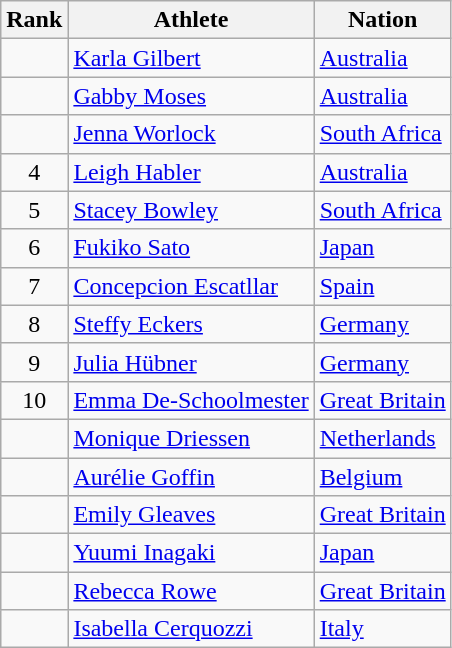<table class="wikitable sortable" style="text-align:center">
<tr>
<th>Rank</th>
<th>Athlete</th>
<th>Nation</th>
</tr>
<tr>
<td></td>
<td align=left><a href='#'>Karla Gilbert</a></td>
<td align=left> <a href='#'>Australia</a></td>
</tr>
<tr>
<td></td>
<td align=left><a href='#'>Gabby Moses</a></td>
<td align=left> <a href='#'>Australia</a></td>
</tr>
<tr>
<td></td>
<td align=left><a href='#'>Jenna Worlock</a></td>
<td align=left> <a href='#'>South Africa</a></td>
</tr>
<tr>
<td>4</td>
<td align=left><a href='#'>Leigh Habler</a></td>
<td align=left> <a href='#'>Australia</a></td>
</tr>
<tr>
<td>5</td>
<td align=left><a href='#'>Stacey Bowley</a></td>
<td align=left> <a href='#'>South Africa</a></td>
</tr>
<tr>
<td>6</td>
<td align=left><a href='#'>Fukiko Sato</a></td>
<td align=left> <a href='#'>Japan</a></td>
</tr>
<tr>
<td>7</td>
<td align=left><a href='#'>Concepcion Escatllar</a></td>
<td align=left> <a href='#'>Spain</a></td>
</tr>
<tr>
<td>8</td>
<td align=left><a href='#'>Steffy Eckers</a></td>
<td align=left> <a href='#'>Germany</a></td>
</tr>
<tr>
<td>9</td>
<td align=left><a href='#'>Julia Hübner</a></td>
<td align=left> <a href='#'>Germany</a></td>
</tr>
<tr>
<td>10</td>
<td align=left><a href='#'>Emma De-Schoolmester</a></td>
<td align=left> <a href='#'>Great Britain</a></td>
</tr>
<tr>
<td></td>
<td align=left><a href='#'>Monique Driessen</a></td>
<td align=left> <a href='#'>Netherlands</a></td>
</tr>
<tr>
<td></td>
<td align=left><a href='#'>Aurélie Goffin</a></td>
<td align=left> <a href='#'>Belgium</a></td>
</tr>
<tr>
<td></td>
<td align=left><a href='#'>Emily Gleaves</a></td>
<td align=left> <a href='#'>Great Britain</a></td>
</tr>
<tr>
<td></td>
<td align=left><a href='#'>Yuumi Inagaki</a></td>
<td align=left> <a href='#'>Japan</a></td>
</tr>
<tr>
<td></td>
<td align=left><a href='#'>Rebecca Rowe</a></td>
<td align=left> <a href='#'>Great Britain</a></td>
</tr>
<tr>
<td></td>
<td align=left><a href='#'>Isabella Cerquozzi</a></td>
<td align=left> <a href='#'>Italy</a></td>
</tr>
</table>
